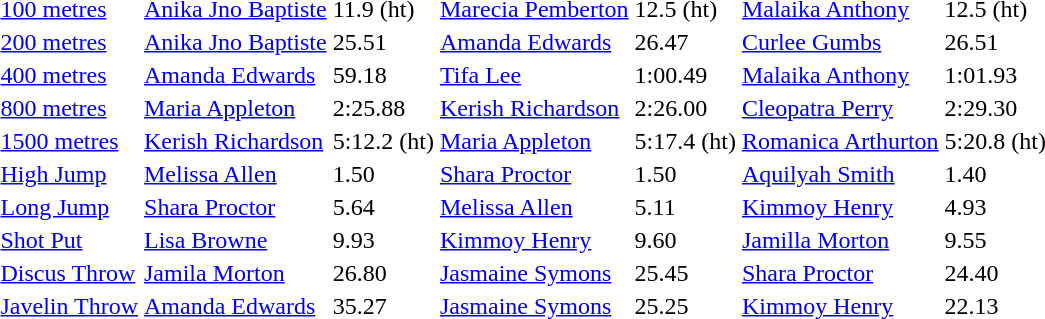<table>
<tr>
<td><a href='#'>100 metres</a></td>
<td align=left><a href='#'>Anika Jno Baptiste</a> <br> </td>
<td>11.9 (ht)</td>
<td align=left><a href='#'>Marecia Pemberton</a> <br> </td>
<td>12.5 (ht)</td>
<td align=left><a href='#'>Malaika Anthony</a> <br> </td>
<td>12.5 (ht)</td>
</tr>
<tr>
<td><a href='#'>200 metres</a></td>
<td align=left><a href='#'>Anika Jno Baptiste</a> <br> </td>
<td>25.51</td>
<td align=left><a href='#'>Amanda Edwards</a> <br> </td>
<td>26.47</td>
<td align=left><a href='#'>Curlee Gumbs</a> <br> </td>
<td>26.51</td>
</tr>
<tr>
<td><a href='#'>400 metres</a></td>
<td align=left><a href='#'>Amanda Edwards</a> <br> </td>
<td>59.18</td>
<td align=left><a href='#'>Tifa Lee</a> <br> </td>
<td>1:00.49</td>
<td align=left><a href='#'>Malaika Anthony</a> <br> </td>
<td>1:01.93</td>
</tr>
<tr>
<td><a href='#'>800 metres</a></td>
<td align=left><a href='#'>Maria Appleton</a> <br> </td>
<td>2:25.88</td>
<td align=left><a href='#'>Kerish Richardson</a> <br> </td>
<td>2:26.00</td>
<td align=left><a href='#'>Cleopatra Perry</a> <br> </td>
<td>2:29.30</td>
</tr>
<tr>
<td><a href='#'>1500 metres</a></td>
<td align=left><a href='#'>Kerish Richardson</a> <br> </td>
<td>5:12.2 (ht)</td>
<td align=left><a href='#'>Maria Appleton</a> <br> </td>
<td>5:17.4 (ht)</td>
<td align=left><a href='#'>Romanica Arthurton</a> <br> </td>
<td>5:20.8 (ht)</td>
</tr>
<tr>
<td><a href='#'>High Jump</a></td>
<td align=left><a href='#'>Melissa Allen</a> <br> </td>
<td>1.50</td>
<td align=left><a href='#'>Shara Proctor</a> <br> </td>
<td>1.50</td>
<td align=left><a href='#'>Aquilyah Smith</a> <br> </td>
<td>1.40</td>
</tr>
<tr>
<td><a href='#'>Long Jump</a></td>
<td align=left><a href='#'>Shara Proctor</a> <br> </td>
<td>5.64</td>
<td align=left><a href='#'>Melissa Allen</a> <br> </td>
<td>5.11</td>
<td align=left><a href='#'>Kimmoy Henry</a> <br> </td>
<td>4.93</td>
</tr>
<tr>
<td><a href='#'>Shot Put</a></td>
<td align=left><a href='#'>Lisa Browne</a> <br> </td>
<td>9.93</td>
<td align=left><a href='#'>Kimmoy Henry</a> <br> </td>
<td>9.60</td>
<td align=left><a href='#'>Jamilla Morton</a> <br> </td>
<td>9.55</td>
</tr>
<tr>
<td><a href='#'>Discus Throw</a></td>
<td align=left><a href='#'>Jamila Morton</a> <br> </td>
<td>26.80</td>
<td align=left><a href='#'>Jasmaine Symons</a> <br> </td>
<td>25.45</td>
<td align=left><a href='#'>Shara Proctor</a> <br> </td>
<td>24.40</td>
</tr>
<tr>
<td><a href='#'>Javelin Throw</a></td>
<td align=left><a href='#'>Amanda Edwards</a> <br> </td>
<td>35.27</td>
<td align=left><a href='#'>Jasmaine Symons</a> <br> </td>
<td>25.25</td>
<td align=left><a href='#'>Kimmoy Henry</a> <br> </td>
<td>22.13</td>
</tr>
</table>
